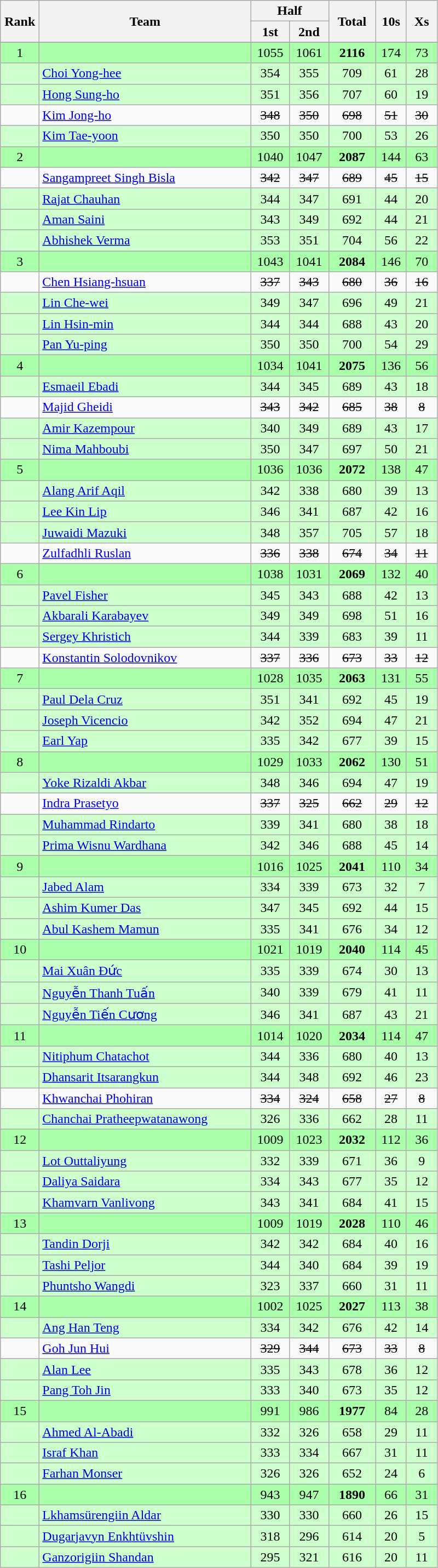<table class="wikitable" style="text-align:center">
<tr>
<th rowspan=2 width=40>Rank</th>
<th rowspan=2 width=250>Team</th>
<th colspan=2>Half</th>
<th rowspan=2 width=50>Total</th>
<th rowspan=2 width=30>10s</th>
<th rowspan=2 width=30>Xs</th>
</tr>
<tr>
<th width=40>1st</th>
<th width=40>2nd</th>
</tr>
<tr>
</tr>
<tr bgcolor="aaffaa">
<td>1</td>
<td align=left></td>
<td>1055</td>
<td>1061</td>
<td><strong>2116</strong></td>
<td>174</td>
<td>73</td>
</tr>
<tr bgcolor=ccffcc>
<td></td>
<td align=left><a href='#'>Choi Yong-hee</a></td>
<td>354</td>
<td>355</td>
<td>709</td>
<td>61</td>
<td>28</td>
</tr>
<tr bgcolor=ccffcc>
<td></td>
<td align=left><a href='#'>Hong Sung-ho</a></td>
<td>351</td>
<td>356</td>
<td>707</td>
<td>60</td>
<td>19</td>
</tr>
<tr>
<td></td>
<td align=left><a href='#'>Kim Jong-ho</a></td>
<td><s>348</s></td>
<td><s>350</s></td>
<td><s>698</s></td>
<td><s>51</s></td>
<td><s>30</s></td>
</tr>
<tr bgcolor=ccffcc>
<td></td>
<td align=left><a href='#'>Kim Tae-yoon</a></td>
<td>350</td>
<td>350</td>
<td>700</td>
<td>53</td>
<td>26</td>
</tr>
<tr bgcolor="aaffaa">
<td>2</td>
<td align=left></td>
<td>1040</td>
<td>1047</td>
<td><strong>2087</strong></td>
<td>144</td>
<td>63</td>
</tr>
<tr>
<td></td>
<td align=left><a href='#'>Sangampreet Singh Bisla</a></td>
<td><s>342</s></td>
<td><s>347</s></td>
<td><s>689</s></td>
<td><s>45</s></td>
<td><s>15</s></td>
</tr>
<tr bgcolor=ccffcc>
<td></td>
<td align=left><a href='#'>Rajat Chauhan</a></td>
<td>344</td>
<td>347</td>
<td>691</td>
<td>44</td>
<td>20</td>
</tr>
<tr bgcolor=ccffcc>
<td></td>
<td align=left><a href='#'>Aman Saini</a></td>
<td>343</td>
<td>349</td>
<td>692</td>
<td>44</td>
<td>21</td>
</tr>
<tr bgcolor=ccffcc>
<td></td>
<td align=left><a href='#'>Abhishek Verma</a></td>
<td>353</td>
<td>351</td>
<td>704</td>
<td>56</td>
<td>22</td>
</tr>
<tr bgcolor="aaffaa">
<td>3</td>
<td align=left></td>
<td>1043</td>
<td>1041</td>
<td><strong>2084</strong></td>
<td>146</td>
<td>70</td>
</tr>
<tr>
<td></td>
<td align=left><a href='#'>Chen Hsiang-hsuan</a></td>
<td><s>337</s></td>
<td><s>343</s></td>
<td><s>680</s></td>
<td><s>36</s></td>
<td><s>16</s></td>
</tr>
<tr bgcolor=ccffcc>
<td></td>
<td align=left><a href='#'>Lin Che-wei</a></td>
<td>349</td>
<td>347</td>
<td>696</td>
<td>49</td>
<td>21</td>
</tr>
<tr bgcolor=ccffcc>
<td></td>
<td align=left><a href='#'>Lin Hsin-min</a></td>
<td>344</td>
<td>344</td>
<td>688</td>
<td>43</td>
<td>20</td>
</tr>
<tr bgcolor=ccffcc>
<td></td>
<td align=left><a href='#'>Pan Yu-ping</a></td>
<td>350</td>
<td>350</td>
<td>700</td>
<td>54</td>
<td>29</td>
</tr>
<tr bgcolor="aaffaa">
<td>4</td>
<td align=left></td>
<td>1034</td>
<td>1041</td>
<td><strong>2075</strong></td>
<td>136</td>
<td>56</td>
</tr>
<tr bgcolor=ccffcc>
<td></td>
<td align=left><a href='#'>Esmaeil Ebadi</a></td>
<td>344</td>
<td>345</td>
<td>689</td>
<td>43</td>
<td>18</td>
</tr>
<tr>
<td></td>
<td align=left><a href='#'>Majid Gheidi</a></td>
<td><s>343</s></td>
<td><s>342</s></td>
<td><s>685</s></td>
<td><s>38</s></td>
<td><s>8</s></td>
</tr>
<tr bgcolor=ccffcc>
<td></td>
<td align=left><a href='#'>Amir Kazempour</a></td>
<td>340</td>
<td>349</td>
<td>689</td>
<td>43</td>
<td>17</td>
</tr>
<tr bgcolor=ccffcc>
<td></td>
<td align=left><a href='#'>Nima Mahboubi</a></td>
<td>350</td>
<td>347</td>
<td>697</td>
<td>50</td>
<td>21</td>
</tr>
<tr bgcolor="aaffaa">
<td>5</td>
<td align=left></td>
<td>1036</td>
<td>1036</td>
<td><strong>2072</strong></td>
<td>138</td>
<td>47</td>
</tr>
<tr bgcolor=ccffcc>
<td></td>
<td align=left><a href='#'>Alang Arif Aqil</a></td>
<td>342</td>
<td>338</td>
<td>680</td>
<td>39</td>
<td>13</td>
</tr>
<tr bgcolor=ccffcc>
<td></td>
<td align=left><a href='#'>Lee Kin Lip</a></td>
<td>346</td>
<td>341</td>
<td>687</td>
<td>42</td>
<td>16</td>
</tr>
<tr bgcolor=ccffcc>
<td></td>
<td align=left><a href='#'>Juwaidi Mazuki</a></td>
<td>348</td>
<td>357</td>
<td>705</td>
<td>57</td>
<td>18</td>
</tr>
<tr>
<td></td>
<td align=left><a href='#'>Zulfadhli Ruslan</a></td>
<td><s>336</s></td>
<td><s>338</s></td>
<td><s>674</s></td>
<td><s>34</s></td>
<td><s>11</s></td>
</tr>
<tr bgcolor="aaffaa">
<td>6</td>
<td align=left></td>
<td>1038</td>
<td>1031</td>
<td><strong>2069</strong></td>
<td>132</td>
<td>40</td>
</tr>
<tr bgcolor=ccffcc>
<td></td>
<td align=left><a href='#'>Pavel Fisher</a></td>
<td>345</td>
<td>343</td>
<td>688</td>
<td>42</td>
<td>13</td>
</tr>
<tr bgcolor=ccffcc>
<td></td>
<td align=left><a href='#'>Akbarali Karabayev</a></td>
<td>349</td>
<td>349</td>
<td>698</td>
<td>51</td>
<td>16</td>
</tr>
<tr bgcolor=ccffcc>
<td></td>
<td align=left><a href='#'>Sergey Khristich</a></td>
<td>344</td>
<td>339</td>
<td>683</td>
<td>39</td>
<td>11</td>
</tr>
<tr>
<td></td>
<td align=left><a href='#'>Konstantin Solodovnikov</a></td>
<td><s>337</s></td>
<td><s>336</s></td>
<td><s>673</s></td>
<td><s>33</s></td>
<td><s>12</s></td>
</tr>
<tr bgcolor="aaffaa">
<td>7</td>
<td align=left></td>
<td>1028</td>
<td>1035</td>
<td><strong>2063</strong></td>
<td>131</td>
<td>55</td>
</tr>
<tr bgcolor=ccffcc>
<td></td>
<td align=left><a href='#'>Paul Dela Cruz</a></td>
<td>351</td>
<td>341</td>
<td>692</td>
<td>45</td>
<td>19</td>
</tr>
<tr bgcolor=ccffcc>
<td></td>
<td align=left><a href='#'>Joseph Vicencio</a></td>
<td>342</td>
<td>352</td>
<td>694</td>
<td>47</td>
<td>21</td>
</tr>
<tr bgcolor=ccffcc>
<td></td>
<td align=left><a href='#'>Earl Yap</a></td>
<td>335</td>
<td>342</td>
<td>677</td>
<td>39</td>
<td>15</td>
</tr>
<tr bgcolor="aaffaa">
<td>8</td>
<td align=left></td>
<td>1029</td>
<td>1033</td>
<td><strong>2062</strong></td>
<td>130</td>
<td>51</td>
</tr>
<tr bgcolor=ccffcc>
<td></td>
<td align=left><a href='#'>Yoke Rizaldi Akbar</a></td>
<td>348</td>
<td>346</td>
<td>694</td>
<td>47</td>
<td>19</td>
</tr>
<tr>
<td></td>
<td align=left><a href='#'>Indra Prasetyo</a></td>
<td><s>337</s></td>
<td><s>325</s></td>
<td><s>662</s></td>
<td><s>29</s></td>
<td><s>12</s></td>
</tr>
<tr bgcolor=ccffcc>
<td></td>
<td align=left><a href='#'>Muhammad Rindarto</a></td>
<td>339</td>
<td>341</td>
<td>680</td>
<td>38</td>
<td>18</td>
</tr>
<tr bgcolor=ccffcc>
<td></td>
<td align=left><a href='#'>Prima Wisnu Wardhana</a></td>
<td>342</td>
<td>346</td>
<td>688</td>
<td>45</td>
<td>14</td>
</tr>
<tr bgcolor="aaffaa">
<td>9</td>
<td align=left></td>
<td>1016</td>
<td>1025</td>
<td><strong>2041</strong></td>
<td>110</td>
<td>34</td>
</tr>
<tr bgcolor=ccffcc>
<td></td>
<td align=left><a href='#'>Jabed Alam</a></td>
<td>334</td>
<td>339</td>
<td>673</td>
<td>32</td>
<td>7</td>
</tr>
<tr bgcolor=ccffcc>
<td></td>
<td align=left><a href='#'>Ashim Kumer Das</a></td>
<td>347</td>
<td>345</td>
<td>692</td>
<td>44</td>
<td>15</td>
</tr>
<tr bgcolor=ccffcc>
<td></td>
<td align=left><a href='#'>Abul Kashem Mamun</a></td>
<td>335</td>
<td>341</td>
<td>676</td>
<td>34</td>
<td>12</td>
</tr>
<tr bgcolor="aaffaa">
<td>10</td>
<td align=left></td>
<td>1021</td>
<td>1019</td>
<td><strong>2040</strong></td>
<td>114</td>
<td>45</td>
</tr>
<tr bgcolor=ccffcc>
<td></td>
<td align=left><a href='#'>Mai Xuân Đức</a></td>
<td>335</td>
<td>339</td>
<td>674</td>
<td>30</td>
<td>13</td>
</tr>
<tr bgcolor=ccffcc>
<td></td>
<td align=left><a href='#'>Nguyễn Thanh Tuấn</a></td>
<td>340</td>
<td>339</td>
<td>679</td>
<td>41</td>
<td>11</td>
</tr>
<tr bgcolor=ccffcc>
<td></td>
<td align=left><a href='#'>Nguyễn Tiến Cương</a></td>
<td>346</td>
<td>341</td>
<td>687</td>
<td>43</td>
<td>21</td>
</tr>
<tr bgcolor="aaffaa">
<td>11</td>
<td align=left></td>
<td>1014</td>
<td>1020</td>
<td><strong>2034</strong></td>
<td>114</td>
<td>47</td>
</tr>
<tr bgcolor=ccffcc>
<td></td>
<td align=left><a href='#'>Nitiphum Chatachot</a></td>
<td>344</td>
<td>336</td>
<td>680</td>
<td>40</td>
<td>13</td>
</tr>
<tr bgcolor=ccffcc>
<td></td>
<td align=left><a href='#'>Dhansarit Itsarangkun</a></td>
<td>344</td>
<td>348</td>
<td>692</td>
<td>46</td>
<td>23</td>
</tr>
<tr>
<td></td>
<td align=left><a href='#'>Khwanchai Phohiran</a></td>
<td><s>334</s></td>
<td><s>324</s></td>
<td><s>658</s></td>
<td><s>27</s></td>
<td><s>8</s></td>
</tr>
<tr bgcolor=ccffcc>
<td></td>
<td align=left><a href='#'>Chanchai Pratheepwatanawong</a></td>
<td>326</td>
<td>336</td>
<td>662</td>
<td>28</td>
<td>11</td>
</tr>
<tr bgcolor="aaffaa">
<td>12</td>
<td align=left></td>
<td>1009</td>
<td>1023</td>
<td><strong>2032</strong></td>
<td>112</td>
<td>36</td>
</tr>
<tr bgcolor=ccffcc>
<td></td>
<td align=left><a href='#'>Lot Outtaliyung</a></td>
<td>332</td>
<td>339</td>
<td>671</td>
<td>36</td>
<td>9</td>
</tr>
<tr bgcolor=ccffcc>
<td></td>
<td align=left><a href='#'>Daliya Saidara</a></td>
<td>334</td>
<td>343</td>
<td>677</td>
<td>35</td>
<td>12</td>
</tr>
<tr bgcolor=ccffcc>
<td></td>
<td align=left><a href='#'>Khamvarn Vanlivong</a></td>
<td>343</td>
<td>341</td>
<td>684</td>
<td>41</td>
<td>15</td>
</tr>
<tr bgcolor="aaffaa">
<td>13</td>
<td align=left></td>
<td>1009</td>
<td>1019</td>
<td><strong>2028</strong></td>
<td>110</td>
<td>46</td>
</tr>
<tr bgcolor=ccffcc>
<td></td>
<td align=left><a href='#'>Tandin Dorji</a></td>
<td>342</td>
<td>342</td>
<td>684</td>
<td>40</td>
<td>16</td>
</tr>
<tr bgcolor=ccffcc>
<td></td>
<td align=left><a href='#'>Tashi Peljor</a></td>
<td>344</td>
<td>340</td>
<td>684</td>
<td>39</td>
<td>19</td>
</tr>
<tr bgcolor=ccffcc>
<td></td>
<td align=left><a href='#'>Phuntsho Wangdi</a></td>
<td>323</td>
<td>337</td>
<td>660</td>
<td>31</td>
<td>11</td>
</tr>
<tr bgcolor="aaffaa">
<td>14</td>
<td align=left></td>
<td>1002</td>
<td>1025</td>
<td><strong>2027</strong></td>
<td>113</td>
<td>38</td>
</tr>
<tr bgcolor=ccffcc>
<td></td>
<td align=left><a href='#'>Ang Han Teng</a></td>
<td>334</td>
<td>342</td>
<td>676</td>
<td>42</td>
<td>14</td>
</tr>
<tr>
<td></td>
<td align=left><a href='#'>Goh Jun Hui</a></td>
<td><s>329</s></td>
<td><s>344</s></td>
<td><s>673</s></td>
<td><s>33</s></td>
<td><s>8</s></td>
</tr>
<tr bgcolor=ccffcc>
<td></td>
<td align=left><a href='#'>Alan Lee</a></td>
<td>335</td>
<td>343</td>
<td>678</td>
<td>36</td>
<td>12</td>
</tr>
<tr bgcolor=ccffcc>
<td></td>
<td align=left><a href='#'>Pang Toh Jin</a></td>
<td>333</td>
<td>340</td>
<td>673</td>
<td>35</td>
<td>12</td>
</tr>
<tr bgcolor="aaffaa">
<td>15</td>
<td align=left></td>
<td>991</td>
<td>986</td>
<td><strong>1977</strong></td>
<td>84</td>
<td>28</td>
</tr>
<tr bgcolor=ccffcc>
<td></td>
<td align=left><a href='#'>Ahmed Al-Abadi</a></td>
<td>332</td>
<td>326</td>
<td>658</td>
<td>29</td>
<td>11</td>
</tr>
<tr bgcolor=ccffcc>
<td></td>
<td align=left><a href='#'>Israf Khan</a></td>
<td>333</td>
<td>334</td>
<td>667</td>
<td>31</td>
<td>11</td>
</tr>
<tr bgcolor=ccffcc>
<td></td>
<td align=left><a href='#'>Farhan Monser</a></td>
<td>326</td>
<td>326</td>
<td>652</td>
<td>24</td>
<td>6</td>
</tr>
<tr bgcolor="aaffaa">
<td>16</td>
<td align=left></td>
<td>943</td>
<td>947</td>
<td><strong>1890</strong></td>
<td>66</td>
<td>31</td>
</tr>
<tr bgcolor=ccffcc>
<td></td>
<td align=left><a href='#'>Lkhamsürengiin Aldar</a></td>
<td>330</td>
<td>330</td>
<td>660</td>
<td>26</td>
<td>15</td>
</tr>
<tr bgcolor=ccffcc>
<td></td>
<td align=left><a href='#'>Dugarjavyn Enkhtüvshin</a></td>
<td>318</td>
<td>296</td>
<td>614</td>
<td>20</td>
<td>5</td>
</tr>
<tr bgcolor=ccffcc>
<td></td>
<td align=left><a href='#'>Ganzorigiin Shandan</a></td>
<td>295</td>
<td>321</td>
<td>616</td>
<td>20</td>
<td>11</td>
</tr>
</table>
